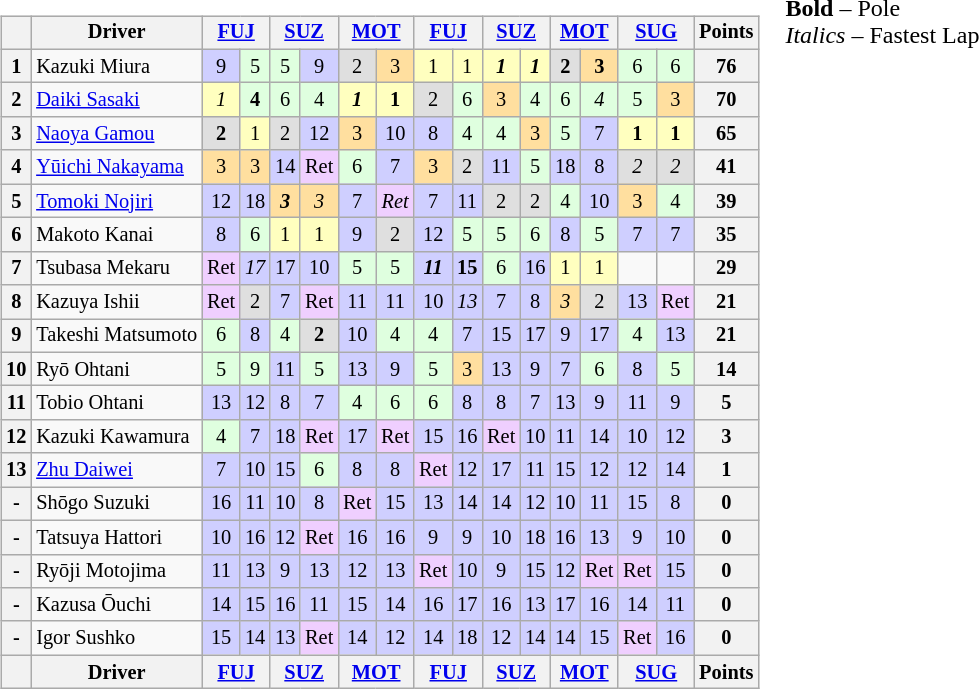<table>
<tr>
<td valign="top"><br><table class="wikitable" style="font-size: 85%; text-align:center;">
<tr>
<th></th>
<th>Driver</th>
<th colspan="2"><a href='#'>FUJ</a></th>
<th colspan="2"><a href='#'>SUZ</a></th>
<th colspan="2"><a href='#'>MOT</a></th>
<th colspan="2"><a href='#'>FUJ</a></th>
<th colspan="2"><a href='#'>SUZ</a></th>
<th colspan="2"><a href='#'>MOT</a></th>
<th colspan="2"><a href='#'>SUG</a></th>
<th>Points</th>
</tr>
<tr>
<th>1</th>
<td align="left"> Kazuki Miura</td>
<td style="background:#CFCFFF;">9</td>
<td style="background:#DFFFDF;">5</td>
<td style="background:#DFFFDF;">5</td>
<td style="background:#CFCFFF;">9</td>
<td style="background:#DFDFDF;">2</td>
<td style="background:#FFDF9F;">3</td>
<td style="background:#FFFFBF;">1</td>
<td style="background:#FFFFBF;">1</td>
<td style="background:#FFFFBF;"><strong><em>1</em></strong></td>
<td style="background:#FFFFBF;"><strong><em>1</em></strong></td>
<td style="background:#DFDFDF;"><strong>2</strong></td>
<td style="background:#FFDF9F;"><strong>3</strong></td>
<td style="background:#DFFFDF;">6</td>
<td style="background:#DFFFDF;">6</td>
<th>76</th>
</tr>
<tr>
<th>2</th>
<td align="left"> <a href='#'>Daiki Sasaki</a></td>
<td style="background:#FFFFBF;"><em>1</em></td>
<td style="background:#DFFFDF;"><strong>4</strong></td>
<td style="background:#DFFFDF;">6</td>
<td style="background:#DFFFDF;">4</td>
<td style="background:#FFFFBF;"><strong><em>1</em></strong></td>
<td style="background:#FFFFBF;"><strong>1</strong></td>
<td style="background:#DFDFDF;">2</td>
<td style="background:#DFFFDF;">6</td>
<td style="background:#FFDF9F;">3</td>
<td style="background:#DFFFDF;">4</td>
<td style="background:#DFFFDF;">6</td>
<td style="background:#DFFFDF;"><em>4</em></td>
<td style="background:#DFFFDF;">5</td>
<td style="background:#FFDF9F;">3</td>
<th>70</th>
</tr>
<tr>
<th>3</th>
<td align="left"> <a href='#'>Naoya Gamou</a></td>
<td style="background:#DFDFDF;"><strong>2</strong></td>
<td style="background:#FFFFBF;">1</td>
<td style="background:#DFDFDF;">2</td>
<td style="background:#CFCFFF;">12</td>
<td style="background:#FFDF9F;">3</td>
<td style="background:#CFCFFF;">10</td>
<td style="background:#CFCFFF;">8</td>
<td style="background:#DFFFDF;">4</td>
<td style="background:#DFFFDF;">4</td>
<td style="background:#FFDF9F;">3</td>
<td style="background:#DFFFDF;">5</td>
<td style="background:#CFCFFF;">7</td>
<td style="background:#FFFFBF;"><strong>1</strong></td>
<td style="background:#FFFFBF;"><strong>1</strong></td>
<th>65</th>
</tr>
<tr>
<th>4</th>
<td align="left"> <a href='#'>Yūichi Nakayama</a></td>
<td style="background:#FFDF9F;">3</td>
<td style="background:#FFDF9F;">3</td>
<td style="background:#CFCFFF;">14</td>
<td style="background:#EFCFFF;">Ret</td>
<td style="background:#DFFFDF;">6</td>
<td style="background:#CFCFFF;">7</td>
<td style="background:#FFDF9F;">3</td>
<td style="background:#DFDFDF;">2</td>
<td style="background:#CFCFFF;">11</td>
<td style="background:#DFFFDF;">5</td>
<td style="background:#CFCFFF;">18</td>
<td style="background:#CFCFFF;">8</td>
<td style="background:#DFDFDF;"><em>2</em></td>
<td style="background:#DFDFDF;"><em>2</em></td>
<th>41</th>
</tr>
<tr>
<th>5</th>
<td align="left"> <a href='#'>Tomoki Nojiri</a></td>
<td style="background:#CFCFFF;">12</td>
<td style="background:#CFCFFF;">18</td>
<td style="background:#FFDF9F;"><strong><em>3</em></strong></td>
<td style="background:#FFDF9F;"><em>3</em></td>
<td style="background:#CFCFFF;">7</td>
<td style="background:#EFCFFF;"><em>Ret</em></td>
<td style="background:#CFCFFF;">7</td>
<td style="background:#CFCFFF;">11</td>
<td style="background:#DFDFDF;">2</td>
<td style="background:#DFDFDF;">2</td>
<td style="background:#DFFFDF;">4</td>
<td style="background:#CFCFFF;">10</td>
<td style="background:#FFDF9F;">3</td>
<td style="background:#DFFFDF;">4</td>
<th>39</th>
</tr>
<tr>
<th>6</th>
<td align="left"> Makoto Kanai</td>
<td style="background:#CFCFFF;">8</td>
<td style="background:#DFFFDF;">6</td>
<td style="background:#FFFFBF;">1</td>
<td style="background:#FFFFBF;">1</td>
<td style="background:#CFCFFF;">9</td>
<td style="background:#DFDFDF;">2</td>
<td style="background:#CFCFFF;">12</td>
<td style="background:#DFFFDF;">5</td>
<td style="background:#DFFFDF;">5</td>
<td style="background:#DFFFDF;">6</td>
<td style="background:#CFCFFF;">8</td>
<td style="background:#DFFFDF;">5</td>
<td style="background:#CFCFFF;">7</td>
<td style="background:#CFCFFF;">7</td>
<th>35</th>
</tr>
<tr>
<th>7</th>
<td align="left"> Tsubasa Mekaru</td>
<td style="background:#EFCFFF;">Ret</td>
<td style="background:#CFCFFF;"><em>17</em></td>
<td style="background:#CFCFFF;">17</td>
<td style="background:#CFCFFF;">10</td>
<td style="background:#DFFFDF;">5</td>
<td style="background:#DFFFDF;">5</td>
<td style="background:#CFCFFF;"><strong><em>11</em></strong></td>
<td style="background:#CFCFFF;"><strong>15</strong></td>
<td style="background:#DFFFDF;">6</td>
<td style="background:#CFCFFF;">16</td>
<td style="background:#FFFFBF;">1</td>
<td style="background:#FFFFBF;">1</td>
<td style="background:#;"></td>
<td style="background:#;"></td>
<th>29</th>
</tr>
<tr>
<th>8</th>
<td align="left"> Kazuya Ishii</td>
<td style="background:#EFCFFF;">Ret</td>
<td style="background:#DFDFDF;">2</td>
<td style="background:#CFCFFF;">7</td>
<td style="background:#EFCFFF;">Ret</td>
<td style="background:#CFCFFF;">11</td>
<td style="background:#CFCFFF;">11</td>
<td style="background:#CFCFFF;">10</td>
<td style="background:#CFCFFF;"><em>13</em></td>
<td style="background:#CFCFFF;">7</td>
<td style="background:#CFCFFF;">8</td>
<td style="background:#FFDF9F;"><em>3</em></td>
<td style="background:#DFDFDF;">2</td>
<td style="background:#CFCFFF;">13</td>
<td style="background:#EFCFFF;">Ret</td>
<th>21</th>
</tr>
<tr>
<th>9</th>
<td align="left" nowrap=""> Takeshi Matsumoto</td>
<td style="background:#DFFFDF;">6</td>
<td style="background:#CFCFFF;">8</td>
<td style="background:#DFFFDF;">4</td>
<td style="background:#DFDFDF;"><strong>2</strong></td>
<td style="background:#CFCFFF;">10</td>
<td style="background:#DFFFDF;">4</td>
<td style="background:#DFFFDF;">4</td>
<td style="background:#CFCFFF;">7</td>
<td style="background:#CFCFFF;">15</td>
<td style="background:#CFCFFF;">17</td>
<td style="background:#CFCFFF;">9</td>
<td style="background:#CFCFFF;">17</td>
<td style="background:#DFFFDF;">4</td>
<td style="background:#CFCFFF;">13</td>
<th>21</th>
</tr>
<tr>
<th>10</th>
<td align="left"> Ryō Ohtani</td>
<td style="background:#DFFFDF;">5</td>
<td style="background:#DFFFDF;">9</td>
<td style="background:#CFCFFF;">11</td>
<td style="background:#DFFFDF;">5</td>
<td style="background:#CFCFFF;">13</td>
<td style="background:#CFCFFF;">9</td>
<td style="background:#DFFFDF;">5</td>
<td style="background:#FFDF9F;">3</td>
<td style="background:#CFCFFF;">13</td>
<td style="background:#CFCFFF;">9</td>
<td style="background:#CFCFFF;">7</td>
<td style="background:#DFFFDF;">6</td>
<td style="background:#CFCFFF;">8</td>
<td style="background:#DFFFDF;">5</td>
<th>14</th>
</tr>
<tr>
<th>11</th>
<td align="left"> Tobio Ohtani</td>
<td style="background:#CFCFFF;">13</td>
<td style="background:#CFCFFF;">12</td>
<td style="background:#CFCFFF;">8</td>
<td style="background:#CFCFFF;">7</td>
<td style="background:#DFFFDF;">4</td>
<td style="background:#DFFFDF;">6</td>
<td style="background:#DFFFDF;">6</td>
<td style="background:#CFCFFF;">8</td>
<td style="background:#CFCFFF;">8</td>
<td style="background:#CFCFFF;">7</td>
<td style="background:#CFCFFF;">13</td>
<td style="background:#CFCFFF;">9</td>
<td style="background:#CFCFFF;">11</td>
<td style="background:#CFCFFF;">9</td>
<th>5</th>
</tr>
<tr>
<th>12</th>
<td align="left" nowrap=""> Kazuki Kawamura</td>
<td style="background:#DFFFDF;">4</td>
<td style="background:#CFCFFF;">7</td>
<td style="background:#CFCFFF;">18</td>
<td style="background:#EFCFFF;">Ret</td>
<td style="background:#CFCFFF;">17</td>
<td style="background:#EFCFFF;">Ret</td>
<td style="background:#CFCFFF;">15</td>
<td style="background:#CFCFFF;">16</td>
<td style="background:#EFCFFF;">Ret</td>
<td style="background:#CFCFFF;">10</td>
<td style="background:#CFCFFF;">11</td>
<td style="background:#CFCFFF;">14</td>
<td style="background:#CFCFFF;">10</td>
<td style="background:#CFCFFF;">12</td>
<th>3</th>
</tr>
<tr>
<th>13</th>
<td align="left"> <a href='#'>Zhu Daiwei</a></td>
<td style="background:#CFCFFF;">7</td>
<td style="background:#CFCFFF;">10</td>
<td style="background:#CFCFFF;">15</td>
<td style="background:#DFFFDF;">6</td>
<td style="background:#CFCFFF;">8</td>
<td style="background:#CFCFFF;">8</td>
<td style="background:#EFCFFF;">Ret</td>
<td style="background:#CFCFFF;">12</td>
<td style="background:#CFCFFF;">17</td>
<td style="background:#CFCFFF;">11</td>
<td style="background:#CFCFFF;">15</td>
<td style="background:#CFCFFF;">12</td>
<td style="background:#CFCFFF;">12</td>
<td style="background:#CFCFFF;">14</td>
<th>1</th>
</tr>
<tr>
<th>-</th>
<td align="left"> Shōgo Suzuki</td>
<td style="background:#CFCFFF;">16</td>
<td style="background:#CFCFFF;">11</td>
<td style="background:#CFCFFF;">10</td>
<td style="background:#CFCFFF;">8</td>
<td style="background:#EFCFFF;">Ret</td>
<td style="background:#CFCFFF;">15</td>
<td style="background:#CFCFFF;">13</td>
<td style="background:#CFCFFF;">14</td>
<td style="background:#CFCFFF;">14</td>
<td style="background:#CFCFFF;">12</td>
<td style="background:#CFCFFF;">10</td>
<td style="background:#CFCFFF;">11</td>
<td style="background:#CFCFFF;">15</td>
<td style="background:#CFCFFF;">8</td>
<th>0</th>
</tr>
<tr>
<th>-</th>
<td align="left"> Tatsuya Hattori</td>
<td style="background:#CFCFFF;">10</td>
<td style="background:#CFCFFF;">16</td>
<td style="background:#CFCFFF;">12</td>
<td style="background:#EFCFFF;">Ret</td>
<td style="background:#CFCFFF;">16</td>
<td style="background:#CFCFFF;">16</td>
<td style="background:#CFCFFF;">9</td>
<td style="background:#CFCFFF;">9</td>
<td style="background:#CFCFFF;">10</td>
<td style="background:#CFCFFF;">18</td>
<td style="background:#CFCFFF;">16</td>
<td style="background:#CFCFFF;">13</td>
<td style="background:#CFCFFF;">9</td>
<td style="background:#CFCFFF;">10</td>
<th>0</th>
</tr>
<tr>
<th>-</th>
<td align="left"> Ryōji Motojima</td>
<td style="background:#CFCFFF;">11</td>
<td style="background:#CFCFFF;">13</td>
<td style="background:#CFCFFF;">9</td>
<td style="background:#CFCFFF;">13</td>
<td style="background:#CFCFFF;">12</td>
<td style="background:#CFCFFF;">13</td>
<td style="background:#EFCFFF;">Ret</td>
<td style="background:#CFCFFF;">10</td>
<td style="background:#CFCFFF;">9</td>
<td style="background:#CFCFFF;">15</td>
<td style="background:#CFCFFF;">12</td>
<td style="background:#EFCFFF;">Ret</td>
<td style="background:#EFCFFF;">Ret</td>
<td style="background:#CFCFFF;">15</td>
<th>0</th>
</tr>
<tr>
<th>-</th>
<td align="left"> Kazusa Ōuchi</td>
<td style="background:#CFCFFF;">14</td>
<td style="background:#CFCFFF;">15</td>
<td style="background:#CFCFFF;">16</td>
<td style="background:#CFCFFF;">11</td>
<td style="background:#CFCFFF;">15</td>
<td style="background:#CFCFFF;">14</td>
<td style="background:#CFCFFF;">16</td>
<td style="background:#CFCFFF;">17</td>
<td style="background:#CFCFFF;">16</td>
<td style="background:#CFCFFF;">13</td>
<td style="background:#CFCFFF;">17</td>
<td style="background:#CFCFFF;">16</td>
<td style="background:#CFCFFF;">14</td>
<td style="background:#CFCFFF;">11</td>
<th>0</th>
</tr>
<tr>
<th>-</th>
<td align="left"> Igor Sushko</td>
<td style="background:#CFCFFF;">15</td>
<td style="background:#CFCFFF;">14</td>
<td style="background:#CFCFFF;">13</td>
<td style="background:#EFCFFF;">Ret</td>
<td style="background:#CFCFFF;">14</td>
<td style="background:#CFCFFF;">12</td>
<td style="background:#CFCFFF;">14</td>
<td style="background:#CFCFFF;">18</td>
<td style="background:#CFCFFF;">12</td>
<td style="background:#CFCFFF;">14</td>
<td style="background:#CFCFFF;">14</td>
<td style="background:#CFCFFF;">15</td>
<td style="background:#EFCFFF;">Ret</td>
<td style="background:#CFCFFF;">16</td>
<th>0</th>
</tr>
<tr>
<th></th>
<th>Driver</th>
<th colspan="2"><a href='#'>FUJ</a></th>
<th colspan="2"><a href='#'>SUZ</a></th>
<th colspan="2"><a href='#'>MOT</a></th>
<th colspan="2"><a href='#'>FUJ</a></th>
<th colspan="2"><a href='#'>SUZ</a></th>
<th colspan="2"><a href='#'>MOT</a></th>
<th colspan="2"><a href='#'>SUG</a></th>
<th>Points</th>
</tr>
</table>
</td>
<td valign="top"><br><span><strong>Bold</strong> – Pole<br>
<em>Italics</em> – Fastest Lap</span></td>
</tr>
</table>
